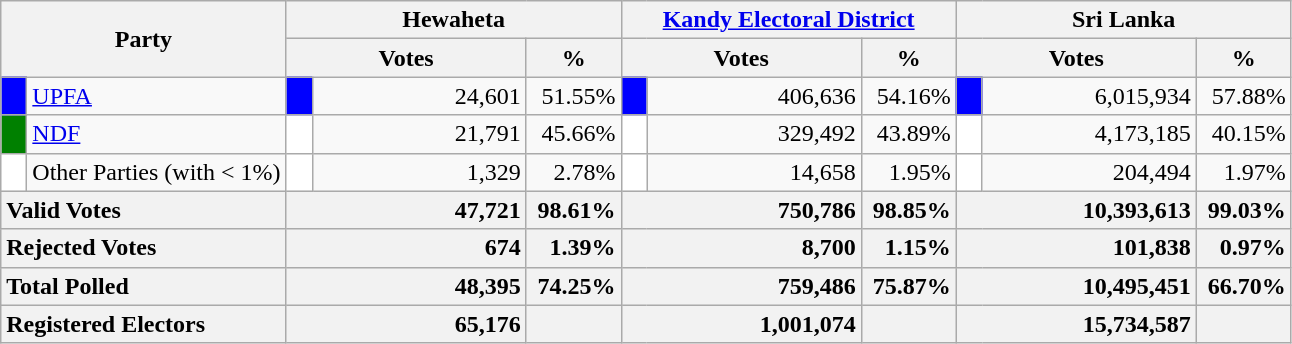<table class="wikitable">
<tr>
<th colspan="2" width="144px"rowspan="2">Party</th>
<th colspan="3" width="216px">Hewaheta</th>
<th colspan="3" width="216px"><a href='#'>Kandy Electoral District</a></th>
<th colspan="3" width="216px">Sri Lanka</th>
</tr>
<tr>
<th colspan="2" width="144px">Votes</th>
<th>%</th>
<th colspan="2" width="144px">Votes</th>
<th>%</th>
<th colspan="2" width="144px">Votes</th>
<th>%</th>
</tr>
<tr>
<td style="background-color:blue;" width="10px"></td>
<td style="text-align:left;"><a href='#'>UPFA</a></td>
<td style="background-color:blue;" width="10px"></td>
<td style="text-align:right;">24,601</td>
<td style="text-align:right;">51.55%</td>
<td style="background-color:blue;" width="10px"></td>
<td style="text-align:right;">406,636</td>
<td style="text-align:right;">54.16%</td>
<td style="background-color:blue;" width="10px"></td>
<td style="text-align:right;">6,015,934</td>
<td style="text-align:right;">57.88%</td>
</tr>
<tr>
<td style="background-color:green;" width="10px"></td>
<td style="text-align:left;"><a href='#'>NDF</a></td>
<td style="background-color:white;" width="10px"></td>
<td style="text-align:right;">21,791</td>
<td style="text-align:right;">45.66%</td>
<td style="background-color:white;" width="10px"></td>
<td style="text-align:right;">329,492</td>
<td style="text-align:right;">43.89%</td>
<td style="background-color:white;" width="10px"></td>
<td style="text-align:right;">4,173,185</td>
<td style="text-align:right;">40.15%</td>
</tr>
<tr>
<td style="background-color:white;" width="10px"></td>
<td style="text-align:left;">Other Parties (with < 1%)</td>
<td style="background-color:white;" width="10px"></td>
<td style="text-align:right;">1,329</td>
<td style="text-align:right;">2.78%</td>
<td style="background-color:white;" width="10px"></td>
<td style="text-align:right;">14,658</td>
<td style="text-align:right;">1.95%</td>
<td style="background-color:white;" width="10px"></td>
<td style="text-align:right;">204,494</td>
<td style="text-align:right;">1.97%</td>
</tr>
<tr>
<th colspan="2" width="144px"style="text-align:left;">Valid Votes</th>
<th style="text-align:right;"colspan="2" width="144px">47,721</th>
<th style="text-align:right;">98.61%</th>
<th style="text-align:right;"colspan="2" width="144px">750,786</th>
<th style="text-align:right;">98.85%</th>
<th style="text-align:right;"colspan="2" width="144px">10,393,613</th>
<th style="text-align:right;">99.03%</th>
</tr>
<tr>
<th colspan="2" width="144px"style="text-align:left;">Rejected Votes</th>
<th style="text-align:right;"colspan="2" width="144px">674</th>
<th style="text-align:right;">1.39%</th>
<th style="text-align:right;"colspan="2" width="144px">8,700</th>
<th style="text-align:right;">1.15%</th>
<th style="text-align:right;"colspan="2" width="144px">101,838</th>
<th style="text-align:right;">0.97%</th>
</tr>
<tr>
<th colspan="2" width="144px"style="text-align:left;">Total Polled</th>
<th style="text-align:right;"colspan="2" width="144px">48,395</th>
<th style="text-align:right;">74.25%</th>
<th style="text-align:right;"colspan="2" width="144px">759,486</th>
<th style="text-align:right;">75.87%</th>
<th style="text-align:right;"colspan="2" width="144px">10,495,451</th>
<th style="text-align:right;">66.70%</th>
</tr>
<tr>
<th colspan="2" width="144px"style="text-align:left;">Registered Electors</th>
<th style="text-align:right;"colspan="2" width="144px">65,176</th>
<th></th>
<th style="text-align:right;"colspan="2" width="144px">1,001,074</th>
<th></th>
<th style="text-align:right;"colspan="2" width="144px">15,734,587</th>
<th></th>
</tr>
</table>
